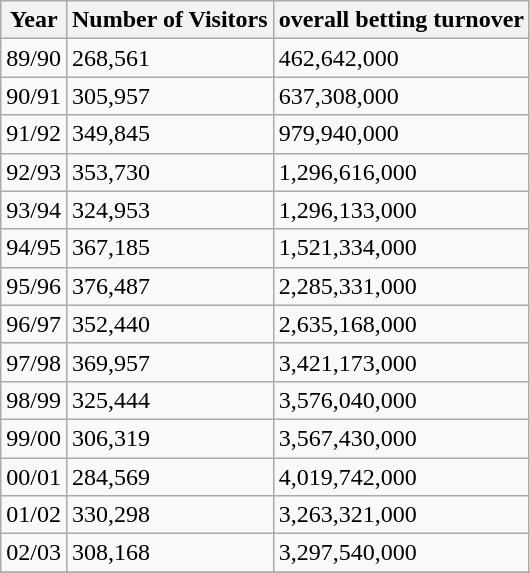<table class="wikitable">
<tr>
<th>Year</th>
<th>Number of Visitors</th>
<th>overall betting turnover</th>
</tr>
<tr>
<td>89/90</td>
<td>268,561</td>
<td>462,642,000</td>
</tr>
<tr>
<td>90/91</td>
<td>305,957</td>
<td>637,308,000</td>
</tr>
<tr>
<td>91/92</td>
<td>349,845</td>
<td>979,940,000</td>
</tr>
<tr>
<td>92/93</td>
<td>353,730</td>
<td>1,296,616,000</td>
</tr>
<tr>
<td>93/94</td>
<td>324,953</td>
<td>1,296,133,000</td>
</tr>
<tr>
<td>94/95</td>
<td>367,185</td>
<td>1,521,334,000</td>
</tr>
<tr>
<td>95/96</td>
<td>376,487</td>
<td>2,285,331,000</td>
</tr>
<tr>
<td>96/97</td>
<td>352,440</td>
<td>2,635,168,000</td>
</tr>
<tr>
<td>97/98</td>
<td>369,957</td>
<td>3,421,173,000</td>
</tr>
<tr>
<td>98/99</td>
<td>325,444</td>
<td>3,576,040,000</td>
</tr>
<tr>
<td>99/00</td>
<td>306,319</td>
<td>3,567,430,000</td>
</tr>
<tr>
<td>00/01</td>
<td>284,569</td>
<td>4,019,742,000</td>
</tr>
<tr>
<td>01/02</td>
<td>330,298</td>
<td>3,263,321,000</td>
</tr>
<tr>
<td>02/03</td>
<td>308,168</td>
<td>3,297,540,000</td>
</tr>
<tr>
</tr>
</table>
